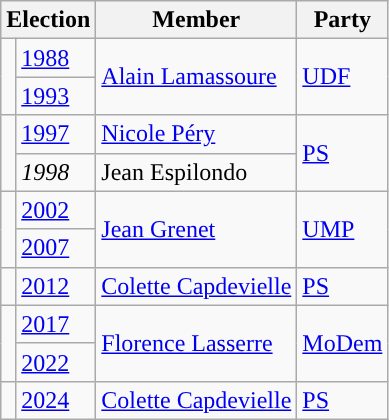<table class="wikitable">
<tr>
<th colspan="2">Election</th>
<th>Member</th>
<th>Party</th>
</tr>
<tr>
<td rowspan=2 style="background-color: "></td>
<td><a href='#'>1988</a></td>
<td rowspan=2><a href='#'>Alain Lamassoure</a></td>
<td rowspan=2><a href='#'>UDF</a></td>
</tr>
<tr>
<td><a href='#'>1993</a></td>
</tr>
<tr>
<td rowspan="2" style="background-color: "></td>
<td><a href='#'>1997</a></td>
<td><a href='#'>Nicole Péry</a></td>
<td rowspan="2"><a href='#'>PS</a></td>
</tr>
<tr>
<td><em>1998</em></td>
<td>Jean Espilondo</td>
</tr>
<tr>
<td rowspan=2 style="background-color: "></td>
<td><a href='#'>2002</a></td>
<td rowspan=2><a href='#'>Jean Grenet</a></td>
<td rowspan=2><a href='#'>UMP</a></td>
</tr>
<tr>
<td><a href='#'>2007</a></td>
</tr>
<tr>
<td style="background-color: "></td>
<td><a href='#'>2012</a></td>
<td><a href='#'>Colette Capdevielle</a></td>
<td><a href='#'>PS</a></td>
</tr>
<tr>
<td rowspan=2 style="background-color: "></td>
<td><a href='#'>2017</a></td>
<td rowspan="2"><a href='#'>Florence Lasserre</a></td>
<td rowspan="2"><a href='#'>MoDem</a></td>
</tr>
<tr>
<td><a href='#'>2022</a></td>
</tr>
<tr>
<td style="background-color: "></td>
<td><a href='#'>2024</a></td>
<td><a href='#'>Colette Capdevielle</a></td>
<td><a href='#'>PS</a></td>
</tr>
</table>
